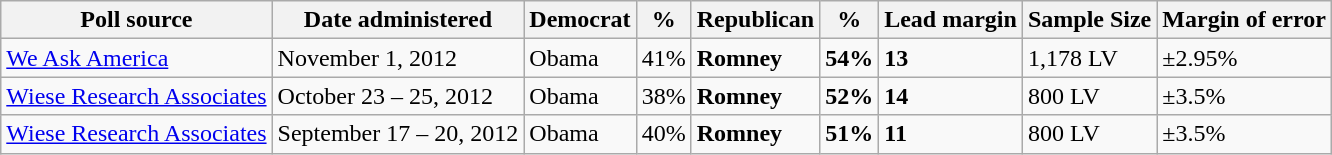<table class="wikitable">
<tr valign=bottom>
<th>Poll source</th>
<th>Date administered</th>
<th>Democrat</th>
<th>%</th>
<th>Republican</th>
<th>%</th>
<th>Lead margin</th>
<th>Sample Size</th>
<th>Margin of error</th>
</tr>
<tr>
<td><a href='#'>We Ask America</a></td>
<td>November 1, 2012</td>
<td>Obama</td>
<td>41%</td>
<td><strong>Romney</strong></td>
<td><strong>54%</strong></td>
<td><strong>13</strong></td>
<td>1,178 LV</td>
<td>±2.95%</td>
</tr>
<tr>
<td><a href='#'>Wiese Research Associates</a></td>
<td>October 23 – 25, 2012</td>
<td>Obama</td>
<td>38%</td>
<td><strong>Romney</strong></td>
<td><strong>52%</strong></td>
<td><strong>14</strong></td>
<td>800 LV</td>
<td>±3.5%</td>
</tr>
<tr>
<td><a href='#'>Wiese Research Associates</a></td>
<td>September 17 – 20, 2012</td>
<td>Obama</td>
<td>40%</td>
<td><strong>Romney</strong></td>
<td><strong>51%</strong></td>
<td><strong>11</strong></td>
<td>800 LV</td>
<td>±3.5%</td>
</tr>
</table>
